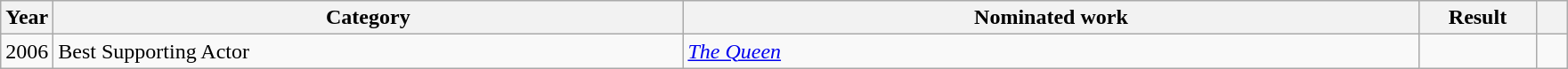<table class="wikitable">
<tr>
<th scope="col" style="width:1em;">Year</th>
<th scope="col" style="width:29em;">Category</th>
<th scope="col" style="width:34em;">Nominated work</th>
<th scope="col" style="width:5em;">Result</th>
<th scope="col" style="width:1em;"></th>
</tr>
<tr>
<td>2006</td>
<td>Best Supporting Actor</td>
<td><em><a href='#'>The Queen</a></em></td>
<td></td>
<td></td>
</tr>
</table>
